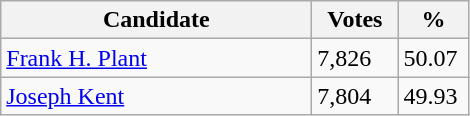<table class="wikitable">
<tr>
<th style="width: 200px">Candidate</th>
<th style="width: 50px">Votes</th>
<th style="width: 40px">%</th>
</tr>
<tr>
<td><a href='#'>Frank H. Plant</a></td>
<td>7,826</td>
<td>50.07</td>
</tr>
<tr>
<td><a href='#'>Joseph Kent</a></td>
<td>7,804</td>
<td>49.93</td>
</tr>
</table>
